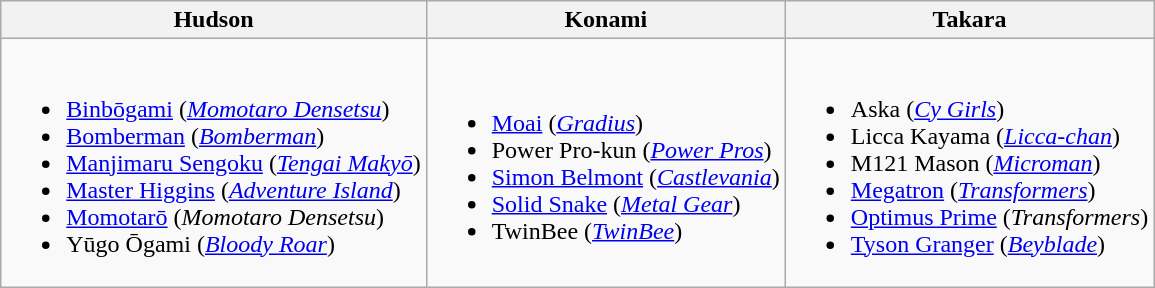<table class="wikitable"  style="text-align:left">
<tr>
<th><strong>Hudson</strong></th>
<th><strong>Konami</strong></th>
<th><strong>Takara</strong></th>
</tr>
<tr>
<td><br><ul><li><a href='#'>Binbōgami</a> (<em><a href='#'>Momotaro Densetsu</a></em>)</li><li><a href='#'>Bomberman</a> (<em><a href='#'>Bomberman</a></em>)</li><li><a href='#'>Manjimaru Sengoku</a> (<em><a href='#'>Tengai Makyō</a></em>)</li><li><a href='#'>Master Higgins</a> (<em><a href='#'>Adventure Island</a></em>)</li><li><a href='#'>Momotarō</a> (<em>Momotaro Densetsu</em>)</li><li>Yūgo Ōgami (<em><a href='#'>Bloody Roar</a></em>)</li></ul></td>
<td><br><ul><li><a href='#'>Moai</a> (<em><a href='#'>Gradius</a></em>)</li><li>Power Pro-kun (<em><a href='#'>Power Pros</a></em>)</li><li><a href='#'>Simon Belmont</a> (<em><a href='#'>Castlevania</a></em>)</li><li><a href='#'>Solid Snake</a> (<em><a href='#'>Metal Gear</a></em>)</li><li>TwinBee (<em><a href='#'>TwinBee</a></em>)</li></ul></td>
<td><br><ul><li>Aska (<em><a href='#'>Cy Girls</a></em>)</li><li>Licca Kayama (<em><a href='#'>Licca-chan</a></em>)</li><li>M121 Mason (<em><a href='#'>Microman</a></em>)</li><li><a href='#'>Megatron</a> (<em><a href='#'>Transformers</a></em>)</li><li><a href='#'>Optimus Prime</a> (<em>Transformers</em>)</li><li><a href='#'>Tyson Granger</a> (<em><a href='#'>Beyblade</a></em>)</li></ul></td>
</tr>
</table>
